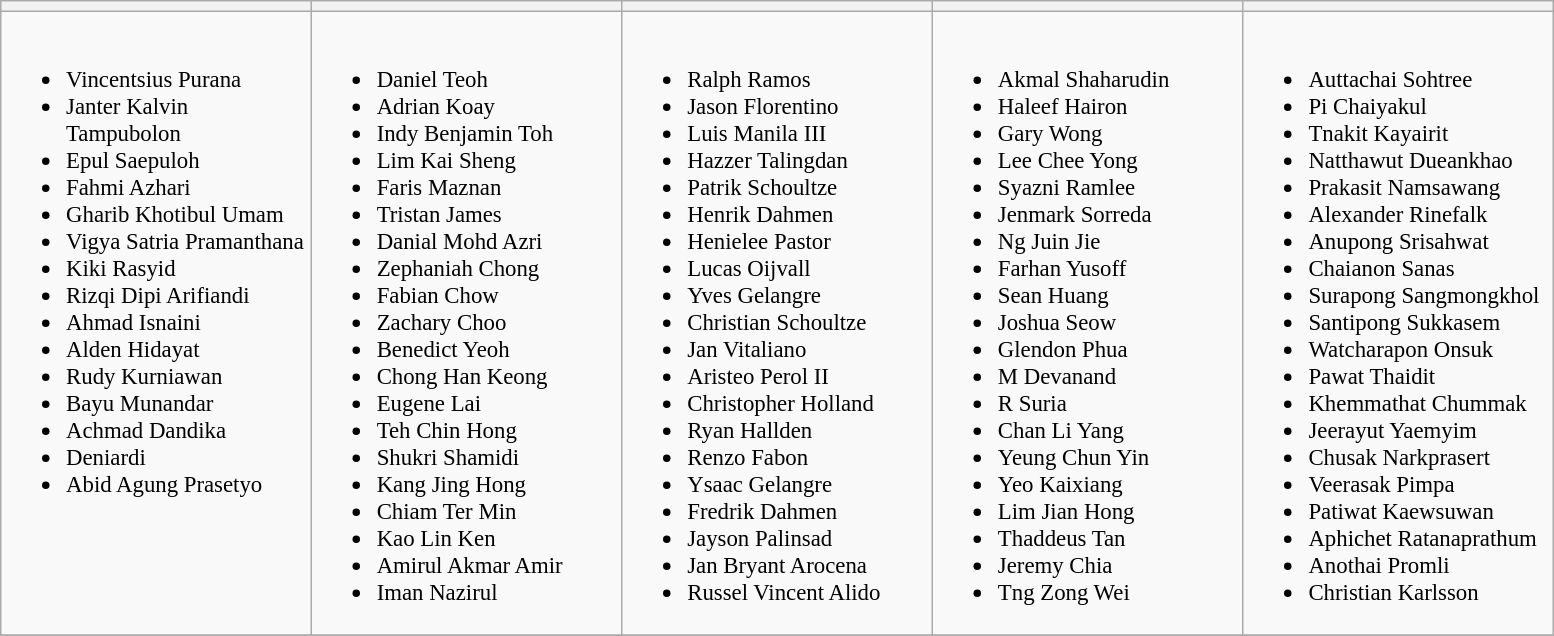<table class="wikitable" style="font-size:95%;">
<tr>
<th width=200></th>
<th width=200></th>
<th width=200></th>
<th width=200></th>
<th width=200></th>
</tr>
<tr>
<td valign=top><br><ul><li>Vincentsius Purana</li><li>Janter Kalvin Tampubolon</li><li>Epul Saepuloh</li><li>Fahmi Azhari</li><li>Gharib Khotibul Umam</li><li>Vigya Satria Pramanthana</li><li>Kiki Rasyid</li><li>Rizqi Dipi Arifiandi</li><li>Ahmad Isnaini</li><li>Alden Hidayat</li><li>Rudy Kurniawan</li><li>Bayu Munandar</li><li>Achmad Dandika</li><li>Deniardi</li><li>Abid Agung Prasetyo</li></ul></td>
<td valign=top><br><ul><li>Daniel Teoh</li><li>Adrian Koay</li><li>Indy Benjamin Toh</li><li>Lim Kai Sheng</li><li>Faris Maznan</li><li>Tristan James</li><li>Danial Mohd Azri</li><li>Zephaniah Chong</li><li>Fabian Chow</li><li>Zachary Choo</li><li>Benedict Yeoh</li><li>Chong Han Keong</li><li>Eugene Lai</li><li>Teh Chin Hong</li><li>Shukri Shamidi</li><li>Kang Jing Hong</li><li>Chiam Ter Min</li><li>Kao Lin Ken</li><li>Amirul Akmar Amir</li><li>Iman Nazirul</li></ul></td>
<td valign=top><br><ul><li>Ralph Ramos</li><li>Jason Florentino</li><li>Luis Manila III</li><li>Hazzer Talingdan</li><li>Patrik Schoultze</li><li>Henrik Dahmen</li><li>Henielee Pastor</li><li>Lucas Oijvall</li><li>Yves Gelangre</li><li>Christian Schoultze</li><li>Jan Vitaliano</li><li>Aristeo Perol II</li><li>Christopher Holland</li><li>Ryan Hallden</li><li>Renzo Fabon</li><li>Ysaac Gelangre</li><li>Fredrik Dahmen</li><li>Jayson Palinsad</li><li>Jan Bryant Arocena</li><li>Russel Vincent Alido</li></ul></td>
<td valign=top><br><ul><li>Akmal Shaharudin</li><li>Haleef Hairon</li><li>Gary Wong</li><li>Lee Chee Yong</li><li>Syazni Ramlee</li><li>Jenmark Sorreda</li><li>Ng Juin Jie</li><li>Farhan Yusoff</li><li>Sean Huang</li><li>Joshua Seow</li><li>Glendon Phua</li><li>M Devanand</li><li>R Suria</li><li>Chan Li Yang</li><li>Yeung Chun Yin</li><li>Yeo Kaixiang</li><li>Lim Jian Hong</li><li>Thaddeus Tan</li><li>Jeremy Chia</li><li>Tng Zong Wei</li></ul></td>
<td valign=top><br><ul><li>Auttachai Sohtree</li><li>Pi Chaiyakul</li><li>Tnakit Kayairit</li><li>Natthawut Dueankhao</li><li>Prakasit Namsawang</li><li>Alexander Rinefalk</li><li>Anupong Srisahwat</li><li>Chaianon Sanas</li><li>Surapong Sangmongkhol</li><li>Santipong Sukkasem</li><li>Watcharapon Onsuk</li><li>Pawat Thaidit</li><li>Khemmathat Chummak</li><li>Jeerayut Yaemyim</li><li>Chusak Narkprasert</li><li>Veerasak Pimpa</li><li>Patiwat Kaewsuwan</li><li>Aphichet Ratanaprathum</li><li>Anothai Promli</li><li>Christian Karlsson</li></ul></td>
</tr>
<tr>
</tr>
</table>
